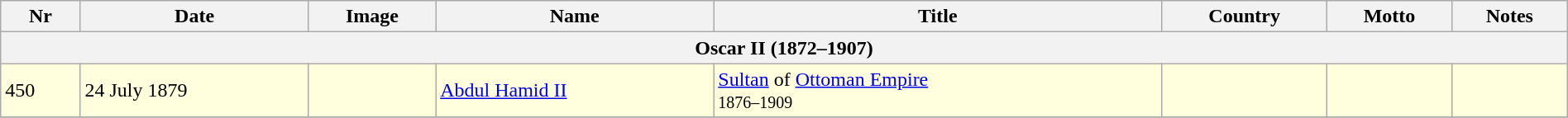<table class="wikitable" width=100%>
<tr>
<th>Nr</th>
<th>Date</th>
<th>Image</th>
<th>Name</th>
<th>Title</th>
<th>Country</th>
<th>Motto</th>
<th>Notes</th>
</tr>
<tr>
<th colspan=8>Oscar II (1872–1907)</th>
</tr>
<tr bgcolor="#FFFFDD">
<td>450</td>
<td>24 July 1879</td>
<td></td>
<td><a href='#'>Abdul Hamid II</a></td>
<td><a href='#'>Sultan</a> of <a href='#'>Ottoman Empire</a><br><small>1876–1909</small></td>
<td></td>
<td></td>
<td></td>
</tr>
<tr>
</tr>
</table>
